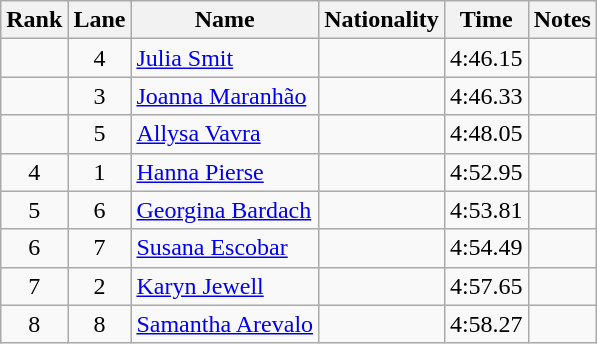<table class="wikitable sortable" style="text-align:center">
<tr>
<th>Rank</th>
<th>Lane</th>
<th>Name</th>
<th>Nationality</th>
<th>Time</th>
<th>Notes</th>
</tr>
<tr>
<td></td>
<td>4</td>
<td align=left><a href='#'>Julia Smit</a></td>
<td align=left></td>
<td>4:46.15</td>
<td></td>
</tr>
<tr>
<td></td>
<td>3</td>
<td align=left><a href='#'>Joanna Maranhão</a></td>
<td align=left></td>
<td>4:46.33</td>
<td></td>
</tr>
<tr>
<td></td>
<td>5</td>
<td align=left><a href='#'>Allysa Vavra</a></td>
<td align=left></td>
<td>4:48.05</td>
<td></td>
</tr>
<tr>
<td>4</td>
<td>1</td>
<td align=left><a href='#'>Hanna Pierse</a></td>
<td align=left></td>
<td>4:52.95</td>
<td></td>
</tr>
<tr>
<td>5</td>
<td>6</td>
<td align=left><a href='#'>Georgina Bardach</a></td>
<td align=left></td>
<td>4:53.81</td>
<td></td>
</tr>
<tr>
<td>6</td>
<td>7</td>
<td align=left><a href='#'>Susana Escobar</a></td>
<td align=left></td>
<td>4:54.49</td>
<td></td>
</tr>
<tr>
<td>7</td>
<td>2</td>
<td align=left><a href='#'>Karyn Jewell</a></td>
<td align=left></td>
<td>4:57.65</td>
<td></td>
</tr>
<tr>
<td>8</td>
<td>8</td>
<td align=left><a href='#'>Samantha Arevalo</a></td>
<td align=left></td>
<td>4:58.27</td>
<td></td>
</tr>
</table>
